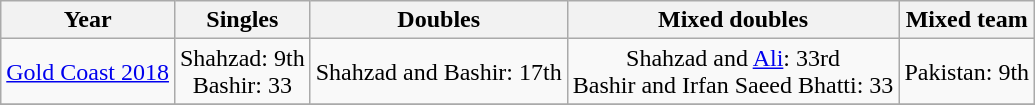<table class="wikitable" style="text-align: center;">
<tr>
<th>Year</th>
<th>Singles</th>
<th>Doubles</th>
<th>Mixed doubles</th>
<th>Mixed team</th>
</tr>
<tr>
<td> <a href='#'>Gold Coast 2018</a></td>
<td>Shahzad: 9th <br> Bashir: 33</td>
<td>Shahzad and Bashir: 17th</td>
<td>Shahzad and <a href='#'>Ali</a>: 33rd <br> Bashir and Irfan Saeed Bhatti: 33</td>
<td>Pakistan: 9th</td>
</tr>
<tr>
</tr>
</table>
